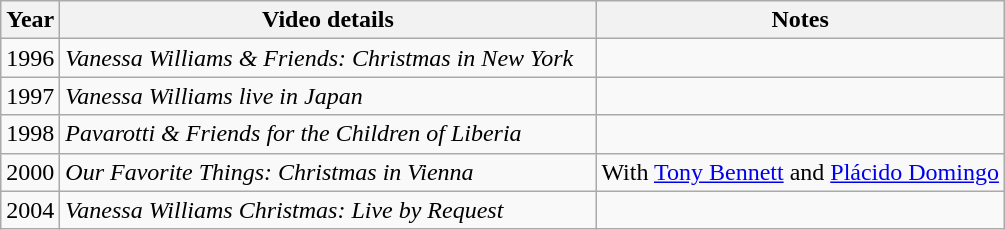<table class="wikitable">
<tr>
<th>Year</th>
<th width="350">Video details</th>
<th>Notes</th>
</tr>
<tr>
<td>1996</td>
<td><em>Vanessa Williams & Friends: Christmas in New York</em></td>
<td></td>
</tr>
<tr>
<td>1997</td>
<td><em>Vanessa Williams live in Japan</em></td>
<td></td>
</tr>
<tr>
<td>1998</td>
<td><em>Pavarotti & Friends for the Children of Liberia</em></td>
<td></td>
</tr>
<tr>
<td>2000</td>
<td><em>Our Favorite Things: Christmas in Vienna</em></td>
<td>With <a href='#'>Tony Bennett</a> and <a href='#'>Plácido Domingo</a></td>
</tr>
<tr>
<td>2004</td>
<td><em>Vanessa Williams Christmas: Live by Request</em></td>
<td></td>
</tr>
</table>
